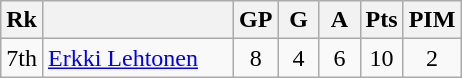<table class="wikitable">
<tr>
<th width="20">Rk</th>
<th width="120"></th>
<th width="20">GP</th>
<th width="20">G</th>
<th width="20">A</th>
<th width="20">Pts</th>
<th width="20">PIM</th>
</tr>
<tr align=center>
<td>7th</td>
<td align=left><a href='#'>Erkki Lehtonen</a></td>
<td>8</td>
<td>4</td>
<td>6</td>
<td>10</td>
<td>2</td>
</tr>
</table>
